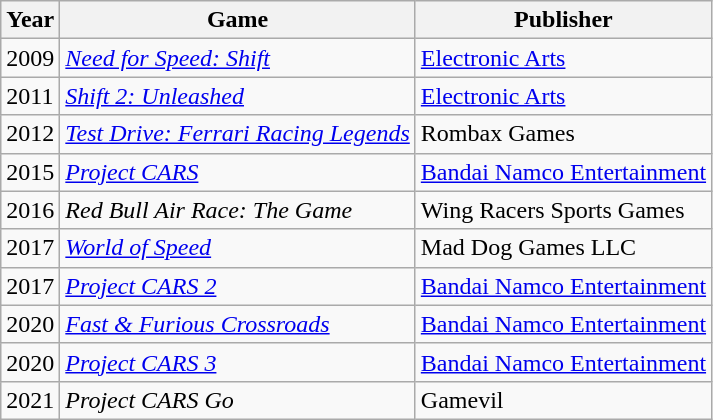<table class="wikitable sortable">
<tr>
<th>Year</th>
<th>Game</th>
<th>Publisher</th>
</tr>
<tr>
<td>2009</td>
<td><em><a href='#'>Need for Speed: Shift</a></em></td>
<td><a href='#'>Electronic Arts</a></td>
</tr>
<tr>
<td>2011</td>
<td><em><a href='#'>Shift 2: Unleashed</a></em></td>
<td><a href='#'>Electronic Arts</a></td>
</tr>
<tr>
<td>2012</td>
<td><em><a href='#'>Test Drive: Ferrari Racing Legends</a></em></td>
<td>Rombax Games</td>
</tr>
<tr>
<td>2015</td>
<td><em><a href='#'>Project CARS</a></em></td>
<td><a href='#'>Bandai Namco Entertainment</a></td>
</tr>
<tr>
<td>2016</td>
<td><em>Red Bull Air Race: The Game</em></td>
<td>Wing Racers Sports Games</td>
</tr>
<tr>
<td>2017</td>
<td><em><a href='#'>World of Speed</a></em></td>
<td>Mad Dog Games LLC</td>
</tr>
<tr>
<td>2017</td>
<td><em><a href='#'>Project CARS 2</a></em></td>
<td><a href='#'>Bandai Namco Entertainment</a></td>
</tr>
<tr>
<td>2020</td>
<td><em><a href='#'>Fast & Furious Crossroads</a></em></td>
<td><a href='#'>Bandai Namco Entertainment</a></td>
</tr>
<tr>
<td>2020</td>
<td><em><a href='#'>Project CARS 3</a></em></td>
<td><a href='#'>Bandai Namco Entertainment</a></td>
</tr>
<tr>
<td>2021</td>
<td><em>Project CARS Go</em></td>
<td>Gamevil</td>
</tr>
</table>
